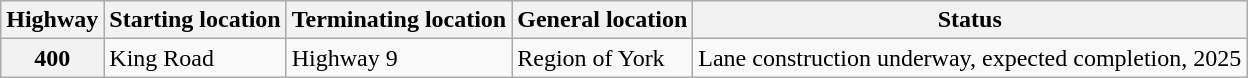<table class="wikitable plainrowheaders">
<tr>
<th scope = "col">Highway</th>
<th scope = "col">Starting location</th>
<th scope = "col">Terminating location</th>
<th scope = "col">General location</th>
<th scope = "col">Status</th>
</tr>
<tr>
<th scope = "row">400</th>
<td>King Road</td>
<td>Highway 9</td>
<td>Region of York</td>
<td>Lane construction underway, expected completion, 2025</td>
</tr>
</table>
